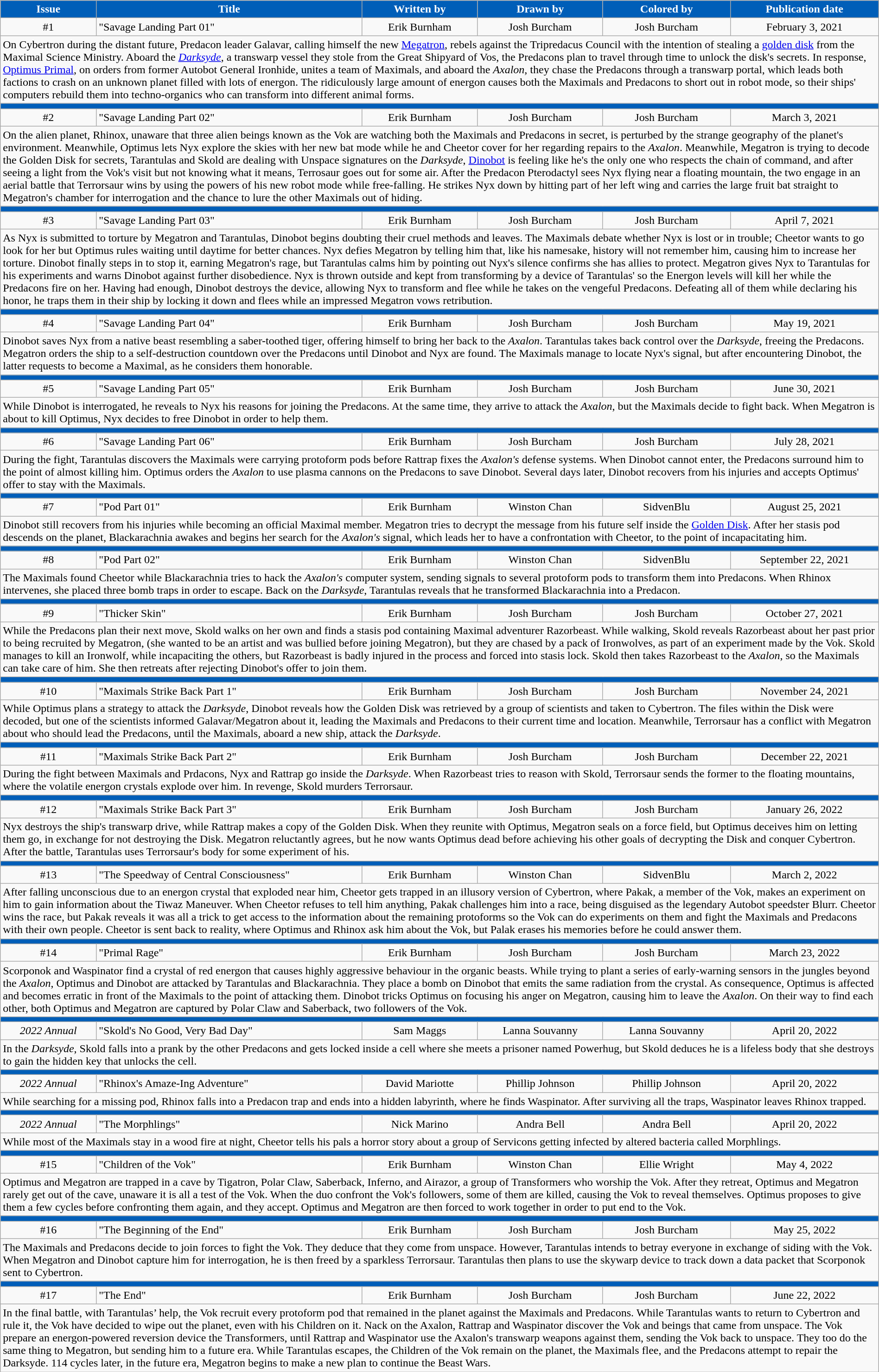<table class="wikitable" style="text-align: center;" width="100%;">
<tr>
<th style="background:#005EB8; color:white">Issue</th>
<th style="background:#005EB8; color:white">Title</th>
<th style="background:#005EB8; color:white">Written by</th>
<th style="background:#005EB8; color:white">Drawn by</th>
<th style="background:#005EB8; color:white">Colored by</th>
<th style="background:#005EB8; color:white">Publication date</th>
</tr>
<tr>
<td>#1</td>
<td style="text-align: left;">"Savage Landing Part 01"</td>
<td>Erik Burnham</td>
<td>Josh Burcham</td>
<td>Josh Burcham</td>
<td>February 3, 2021</td>
</tr>
<tr>
<td colspan="6" style="text-align: left;">On Cybertron during the distant future, Predacon leader Galavar, calling himself the new <a href='#'>Megatron</a>, rebels against the Tripredacus Council with the intention of stealing a <a href='#'>golden disk</a> from the Maximal Science Ministry. Aboard the <em><a href='#'>Darksyde</a></em>, a transwarp vessel they stole from the Great Shipyard of Vos, the Predacons plan to travel through time to unlock the disk's secrets. In response, <a href='#'>Optimus Primal</a>, on orders from former Autobot General Ironhide, unites a team of Maximals, and aboard the <em>Axalon</em>, they chase the Predacons through a transwarp portal, which leads both factions to crash on an unknown planet filled with lots of energon. The ridiculously large amount of energon causes both the Maximals and Predacons to short out in robot mode, so their ships' computers rebuild them into techno-organics who can transform into different animal forms.</td>
</tr>
<tr>
<th colspan="6" style="background:#005EB8"></th>
</tr>
<tr>
<td>#2</td>
<td style="text-align: left;">"Savage Landing Part 02"</td>
<td>Erik Burnham</td>
<td>Josh Burcham</td>
<td>Josh Burcham</td>
<td>March 3, 2021</td>
</tr>
<tr>
<td colspan="6" style="text-align: left;">On the alien planet, Rhinox, unaware that three alien beings known as the Vok are watching both the Maximals and Predacons in secret, is perturbed by the strange geography of the planet's environment. Meanwhile, Optimus lets Nyx explore the skies with her new bat mode while he and Cheetor cover for her regarding repairs to the <em>Axalon</em>. Meanwhile, Megatron is trying to decode the Golden Disk for secrets, Tarantulas and Skold are dealing with Unspace signatures on the <em>Darksyde</em>, <a href='#'>Dinobot</a> is feeling like he's the only one who respects the chain of command, and after seeing a light from the Vok's visit but not knowing what it means, Terrosaur goes out for some air. After the Predacon Pterodactyl sees Nyx flying near a floating mountain, the two engage in an aerial battle that Terrorsaur wins by using the powers of his new robot mode while free-falling. He strikes Nyx down by hitting part of her left wing and carries the large fruit bat straight to Megatron's chamber for interrogation and the chance to lure the other Maximals out of hiding.</td>
</tr>
<tr>
<th colspan="6" style="background:#005EB8"></th>
</tr>
<tr>
<td>#3</td>
<td style="text-align: left;">"Savage Landing Part 03"</td>
<td>Erik Burnham</td>
<td>Josh Burcham</td>
<td>Josh Burcham</td>
<td>April 7, 2021</td>
</tr>
<tr>
<td colspan="6" style="text-align: left;">As Nyx is submitted to torture by Megatron and Tarantulas, Dinobot begins doubting their cruel methods and leaves. The Maximals debate whether Nyx is lost or in trouble; Cheetor wants to go look for her but Optimus rules waiting until daytime for better chances. Nyx defies Megatron by telling him that, like his namesake, history will not remember him, causing him to increase her torture. Dinobot finally steps in to stop it, earning Megatron's rage, but Tarantulas calms him by pointing out Nyx's silence confirms she has allies to protect. Megatron gives Nyx to Tarantulas for his experiments and warns Dinobot against further disobedience. Nyx is thrown outside and kept from transforming by a device of Tarantulas' so the Energon levels will kill her while the Predacons fire on her. Having had enough, Dinobot destroys the device, allowing Nyx to transform and flee while he takes on the vengeful Predacons. Defeating all of them while declaring his honor, he traps them in their ship by locking it down and flees while an impressed Megatron vows retribution.</td>
</tr>
<tr>
<th colspan="6" style="background:#005EB8"></th>
</tr>
<tr>
<td>#4</td>
<td style="text-align: left;">"Savage Landing Part 04"</td>
<td>Erik Burnham</td>
<td>Josh Burcham</td>
<td>Josh Burcham</td>
<td>May 19, 2021</td>
</tr>
<tr>
<td colspan="6" style="text-align: left;">Dinobot saves Nyx from a native beast resembling a saber-toothed tiger, offering himself to bring her back to the <em>Axalon</em>. Tarantulas takes back control over the <em>Darksyde</em>, freeing the Predacons. Megatron orders the ship to a self-destruction countdown over the Predacons until Dinobot and Nyx are found. The Maximals manage to locate Nyx's signal, but after encountering Dinobot, the latter requests to become a Maximal, as he considers them honorable.</td>
</tr>
<tr>
<th colspan="6" style="background:#005EB8"></th>
</tr>
<tr>
<td>#5</td>
<td style="text-align: left;">"Savage Landing Part 05"</td>
<td>Erik Burnham</td>
<td>Josh Burcham</td>
<td>Josh Burcham</td>
<td>June 30, 2021</td>
</tr>
<tr>
<td colspan="6" style="text-align: left;">While Dinobot is interrogated, he reveals to Nyx his reasons for joining the Predacons. At the same time, they arrive to attack the <em>Axalon</em>, but the Maximals decide to fight back. When Megatron is about to kill Optimus, Nyx decides to free Dinobot in order to help them.</td>
</tr>
<tr>
<th colspan="6" style="background:#005EB8"></th>
</tr>
<tr>
<td>#6</td>
<td style="text-align: left;">"Savage Landing Part 06"</td>
<td>Erik Burnham</td>
<td>Josh Burcham</td>
<td>Josh Burcham</td>
<td>July 28, 2021</td>
</tr>
<tr>
<td colspan="6" style="text-align: left;">During the fight, Tarantulas discovers the Maximals were carrying protoform pods before Rattrap fixes the <em>Axalon's</em> defense systems. When Dinobot cannot enter, the Predacons surround him to the point of almost killing him. Optimus orders the <em>Axalon</em> to use plasma cannons on the Predacons to save Dinobot. Several days later, Dinobot recovers from his injuries and accepts Optimus' offer to stay with the Maximals.</td>
</tr>
<tr>
<th colspan="6" style="background:#005EB8"></th>
</tr>
<tr>
<td>#7</td>
<td style="text-align: left;">"Pod Part 01"</td>
<td>Erik Burnham</td>
<td>Winston Chan</td>
<td>SidvenBlu</td>
<td>August 25, 2021</td>
</tr>
<tr>
<td colspan="6" style="text-align: left;">Dinobot still recovers from his injuries while becoming an official Maximal member. Megatron tries to decrypt the message from his future self inside the <a href='#'>Golden Disk</a>. After her stasis pod descends on the planet, Blackarachnia awakes and begins her search for the <em>Axalon's</em> signal, which leads her to have a confrontation with Cheetor, to the point of incapacitating him.</td>
</tr>
<tr>
<th colspan="6" style="background:#005EB8"></th>
</tr>
<tr>
<td>#8</td>
<td style="text-align: left;">"Pod Part 02"</td>
<td>Erik Burnham</td>
<td>Winston Chan</td>
<td>SidvenBlu</td>
<td>September 22, 2021</td>
</tr>
<tr>
<td colspan="6" style="text-align: left;">The Maximals found Cheetor while Blackarachnia tries to hack the <em>Axalon's</em> computer system, sending signals to several protoform pods to transform them into Predacons. When Rhinox intervenes, she placed three bomb traps in order to escape. Back on the <em>Darksyde</em>, Tarantulas reveals that he transformed Blackarachnia into a Predacon.</td>
</tr>
<tr>
<th colspan="6" style="background:#005EB8"></th>
</tr>
<tr>
<td>#9</td>
<td style="text-align: left;">"Thicker Skin"</td>
<td>Erik Burnham</td>
<td>Josh Burcham</td>
<td>Josh Burcham</td>
<td>October 27, 2021</td>
</tr>
<tr>
<td colspan="6" style="text-align: left;">While the Predacons plan their next move, Skold walks on her own and finds a stasis pod containing Maximal adventurer Razorbeast. While walking, Skold reveals Razorbeast about her past prior to being recruited by Megatron, (she wanted to be an artist and was bullied before joining Megatron), but they are chased by a pack of Ironwolves, as part of an experiment made by the Vok. Skold manages to kill an Ironwolf, while incapaciting the others, but Razorbeast is badly injured in the process and forced into stasis lock. Skold then takes Razorbeast to the <em>Axalon</em>, so the Maximals can take care of him. She then retreats after rejecting Dinobot's offer to join them.</td>
</tr>
<tr>
<th colspan="6" style="background:#005EB8"></th>
</tr>
<tr>
<td>#10</td>
<td style="text-align: left;">"Maximals Strike Back Part 1"</td>
<td>Erik Burnham</td>
<td>Josh Burcham</td>
<td>Josh Burcham</td>
<td>November 24, 2021</td>
</tr>
<tr>
<td colspan="6" style="text-align: left;">While Optimus plans a strategy to attack the <em>Darksyde</em>, Dinobot reveals how the Golden Disk was retrieved by a group of scientists and taken to Cybertron. The files within the Disk were decoded, but one of the scientists informed Galavar/Megatron about it, leading the Maximals and Predacons to their current time and location. Meanwhile, Terrorsaur has a conflict with Megatron about who should lead the Predacons, until the Maximals, aboard a new ship, attack the <em>Darksyde</em>.</td>
</tr>
<tr>
<th colspan="6" style="background:#005EB8"></th>
</tr>
<tr>
<td>#11</td>
<td style="text-align: left;">"Maximals Strike Back Part 2"</td>
<td>Erik Burnham</td>
<td>Josh Burcham</td>
<td>Josh Burcham</td>
<td>December 22, 2021</td>
</tr>
<tr>
<td colspan="6" style="text-align: left;">During the fight between Maximals and Prdacons, Nyx and Rattrap go inside the <em>Darksyde</em>. When Razorbeast tries to reason with Skold, Terrorsaur sends the former to the floating mountains, where the volatile energon crystals explode over him. In revenge, Skold murders Terrorsaur.</td>
</tr>
<tr>
<th colspan="6" style="background:#005EB8"></th>
</tr>
<tr>
<td>#12</td>
<td style="text-align: left;">"Maximals Strike Back Part 3"</td>
<td>Erik Burnham</td>
<td>Josh Burcham</td>
<td>Josh Burcham</td>
<td>January 26, 2022</td>
</tr>
<tr>
<td colspan="6" style="text-align: left;">Nyx destroys the ship's transwarp drive, while Rattrap makes a copy of the Golden Disk. When they reunite with Optimus, Megatron seals on a force field, but Optimus deceives him on letting them go, in exchange for not destroying the Disk. Megatron reluctantly agrees, but he now wants Optimus dead before achieving his other goals of decrypting the Disk and conquer Cybertron. After the battle, Tarantulas uses Terrorsaur's body for some experiment of his.</td>
</tr>
<tr>
<th colspan="6" style="background:#005EB8"></th>
</tr>
<tr>
<td>#13</td>
<td style="text-align: left;">"The Speedway of Central Consciousness"</td>
<td>Erik Burnham</td>
<td>Winston Chan</td>
<td>SidvenBlu</td>
<td>March 2, 2022</td>
</tr>
<tr>
<td colspan="6" style="text-align: left;">After falling unconscious due to an energon crystal that exploded near him, Cheetor gets trapped in an illusory version of Cybertron, where Pakak, a member of the Vok, makes an experiment on him to gain information about the Tiwaz Maneuver. When Cheetor refuses to tell him anything, Pakak challenges him into a race, being disguised as the legendary Autobot speedster Blurr. Cheetor wins the race, but Pakak reveals it was all a trick to get access to the information about the remaining protoforms so the Vok can do experiments on them and fight the Maximals and Predacons with their own people. Cheetor is sent back to reality, where Optimus and Rhinox ask him about the Vok, but Palak erases his memories before he could answer them.</td>
</tr>
<tr>
<th colspan="6" style="background:#005EB8"></th>
</tr>
<tr>
<td>#14</td>
<td style="text-align: left;">"Primal Rage"</td>
<td>Erik Burnham</td>
<td>Josh Burcham</td>
<td>Josh Burcham</td>
<td>March 23, 2022</td>
</tr>
<tr>
<td colspan="6" style="text-align: left;">Scorponok and Waspinator find a crystal of red energon that causes highly aggressive behaviour in the organic beasts. While trying to plant a series of early-warning sensors in the jungles beyond the <em>Axalon</em>, Optimus and Dinobot are attacked by Tarantulas and Blackarachnia. They place a bomb on Dinobot that emits the same radiation from the crystal. As consequence, Optimus is affected and becomes erratic in front of the Maximals to the point of attacking them. Dinobot tricks Optimus on focusing his anger on Megatron, causing him to leave the <em>Axalon</em>. On their way to find each other, both Optimus and Megatron are captured by Polar Claw and Saberback, two followers of the Vok.</td>
</tr>
<tr>
<th colspan="6" style="background:#005EB8"></th>
</tr>
<tr>
<td><em>2022 Annual</em></td>
<td style="text-align: left;">"Skold's No Good, Very Bad Day"</td>
<td>Sam Maggs</td>
<td>Lanna Souvanny</td>
<td>Lanna Souvanny</td>
<td>April 20, 2022</td>
</tr>
<tr>
<td colspan="6" style="text-align: left;">In the <em>Darksyde</em>, Skold falls into a prank by the other Predacons and gets locked inside a cell where she meets a prisoner named Powerhug, but Skold deduces he is a lifeless body that she destroys to gain the hidden key that unlocks the cell.</td>
</tr>
<tr>
<th colspan="6" style="background:#005EB8"></th>
</tr>
<tr>
<td><em>2022 Annual</em></td>
<td style="text-align: left;">"Rhinox's Amaze-Ing Adventure"</td>
<td>David Mariotte</td>
<td>Phillip Johnson</td>
<td>Phillip Johnson</td>
<td>April 20, 2022</td>
</tr>
<tr>
<td colspan="6" style="text-align: left;">While searching for a missing pod, Rhinox falls into a Predacon trap and ends into a hidden labyrinth, where he finds Waspinator. After surviving all the traps, Waspinator leaves Rhinox trapped.</td>
</tr>
<tr>
<th colspan="6" style="background:#005EB8"></th>
</tr>
<tr>
<td><em>2022 Annual</em></td>
<td style="text-align: left;">"The Morphlings"</td>
<td>Nick Marino</td>
<td>Andra Bell</td>
<td>Andra Bell</td>
<td>April 20, 2022</td>
</tr>
<tr>
<td colspan="6" style="text-align: left;">While most of the Maximals stay in a wood fire at night, Cheetor tells his pals a horror story about a group of Servicons getting infected by altered bacteria called Morphlings.</td>
</tr>
<tr>
<th colspan="6" style="background:#005EB8"></th>
</tr>
<tr>
<td>#15</td>
<td style="text-align: left;">"Children of the Vok"</td>
<td>Erik Burnham</td>
<td>Winston Chan</td>
<td>Ellie Wright</td>
<td>May 4, 2022</td>
</tr>
<tr>
<td colspan="6" style="text-align: left;">Optimus and Megatron are trapped in a cave by Tigatron, Polar Claw, Saberback, Inferno, and Airazor, a group of Transformers who worship the Vok. After they retreat, Optimus and Megatron rarely get out of the cave, unaware it is all a test of the Vok. When the duo confront the Vok's followers, some of them are killed, causing the Vok to reveal themselves. Optimus proposes to give them a few cycles before confronting them again, and they accept. Optimus and Megatron are then forced to work together in order to put end to the Vok.</td>
</tr>
<tr>
<th colspan="6" style="background:#005EB8"></th>
</tr>
<tr>
<td>#16</td>
<td style="text-align: left;">"The Beginning of the End"</td>
<td>Erik Burnham</td>
<td>Josh Burcham</td>
<td>Josh Burcham</td>
<td>May 25, 2022</td>
</tr>
<tr>
<td colspan="6" style="text-align: left;">The Maximals and Predacons decide to join forces to fight the Vok. They deduce that they come from unspace. However, Tarantulas intends to betray everyone in exchange of siding with the Vok. When Megatron and Dinobot capture him for interrogation, he is then freed by a sparkless Terrorsaur. Tarantulas then plans to use the skywarp device to track down a data packet that Scorponok sent to Cybertron.</td>
</tr>
<tr>
<th colspan="6" style="background:#005EB8"></th>
</tr>
<tr>
<td>#17</td>
<td style="text-align: left;">"The End"</td>
<td>Erik Burnham</td>
<td>Josh Burcham</td>
<td>Josh Burcham</td>
<td>June 22, 2022</td>
</tr>
<tr>
<td colspan="6" style="text-align: left;">In the final battle, with Tarantulas’ help, the Vok recruit every protoform pod that remained in the planet against the Maximals and Predacons. While Tarantulas wants to return to Cybertron and rule it, the Vok have decided to wipe out the planet, even with his Children on it. Nack on the Axalon, Rattrap and Waspinator discover the Vok and beings that came from unspace. The Vok prepare an energon-powered reversion device the Transformers, until Rattrap and Waspinator use the Axalon's transwarp weapons against them, sending the Vok back to unspace. They too do the same thing to Megatron, but sending him to a future era. While Tarantulas escapes, the Children of the Vok remain on the planet, the Maximals flee, and the Predacons attempt to repair the Darksyde. 114 cycles later, in the future era, Megatron begins to make a new plan to continue the Beast Wars.</td>
</tr>
</table>
